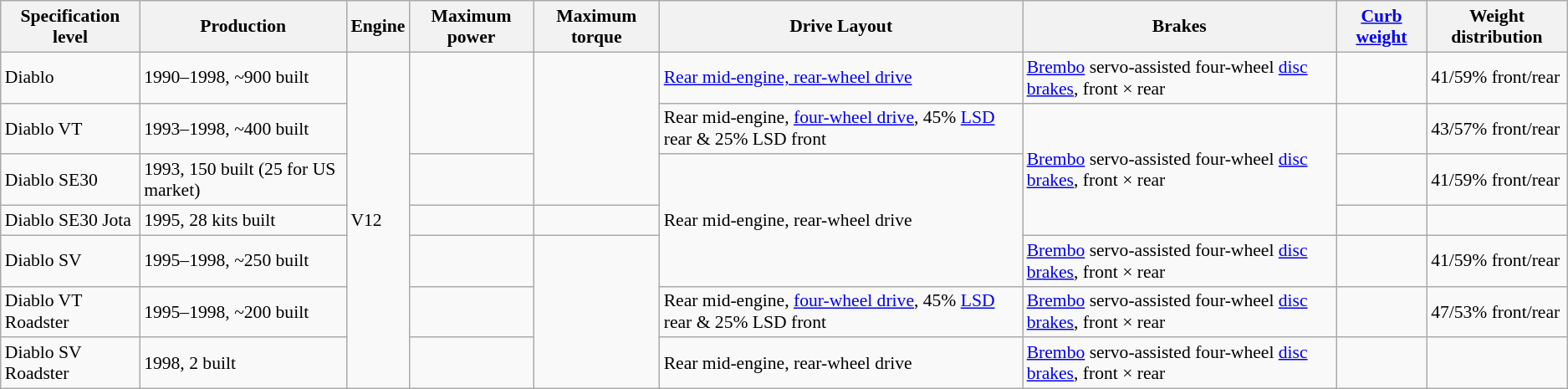<table class="wikitable" style="font-size:90%;">
<tr>
<th>Specification level</th>
<th>Production</th>
<th>Engine</th>
<th>Maximum power</th>
<th>Maximum torque</th>
<th>Drive Layout</th>
<th>Brakes</th>
<th><a href='#'>Curb weight</a></th>
<th>Weight distribution</th>
</tr>
<tr>
<td>Diablo</td>
<td>1990–1998, ~900 built</td>
<td rowspan="7"> V12</td>
<td rowspan = "2"></td>
<td rowspan = "3"></td>
<td><a href='#'>Rear mid-engine, rear-wheel drive</a></td>
<td><a href='#'>Brembo</a> servo-assisted four-wheel <a href='#'>disc brakes</a>,  front ×  rear</td>
<td></td>
<td>41/59% front/rear</td>
</tr>
<tr>
<td>Diablo VT</td>
<td>1993–1998, ~400 built</td>
<td>Rear mid-engine, <a href='#'>four-wheel drive</a>, 45% <a href='#'>LSD</a> rear & 25% LSD front</td>
<td rowspan = "3"><a href='#'>Brembo</a> servo-assisted four-wheel <a href='#'>disc brakes</a>,  front ×  rear</td>
<td></td>
<td>43/57% front/rear</td>
</tr>
<tr>
<td>Diablo SE30</td>
<td>1993, 150 built (25 for US market)</td>
<td></td>
<td rowspan = "3">Rear mid-engine, rear-wheel drive</td>
<td></td>
<td>41/59% front/rear</td>
</tr>
<tr>
<td>Diablo SE30 Jota</td>
<td>1995, 28 kits built</td>
<td></td>
<td></td>
<td></td>
<td></td>
</tr>
<tr>
<td>Diablo SV</td>
<td>1995–1998, ~250 built</td>
<td></td>
<td rowspan="3"></td>
<td><a href='#'>Brembo</a> servo-assisted four-wheel <a href='#'>disc brakes</a>,  front ×  rear</td>
<td></td>
<td>41/59% front/rear</td>
</tr>
<tr>
<td>Diablo VT Roadster</td>
<td>1995–1998, ~200 built</td>
<td></td>
<td>Rear mid-engine, <a href='#'>four-wheel drive</a>, 45% <a href='#'>LSD</a> rear & 25% LSD front</td>
<td><a href='#'>Brembo</a> servo-assisted four-wheel <a href='#'>disc brakes</a>,  front ×  rear</td>
<td></td>
<td>47/53% front/rear</td>
</tr>
<tr>
<td>Diablo SV Roadster</td>
<td>1998, 2 built</td>
<td></td>
<td>Rear mid-engine, rear-wheel drive</td>
<td><a href='#'>Brembo</a> servo-assisted four-wheel <a href='#'>disc brakes</a>,  front ×  rear</td>
<td></td>
<td></td>
</tr>
</table>
